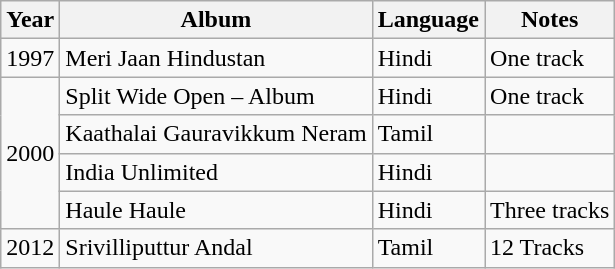<table class="wikitable" border="1">
<tr>
<th>Year</th>
<th>Album</th>
<th>Language</th>
<th>Notes</th>
</tr>
<tr>
<td>1997</td>
<td>Meri Jaan Hindustan</td>
<td>Hindi</td>
<td>One track</td>
</tr>
<tr>
<td rowspan="4">2000</td>
<td>Split Wide Open – Album</td>
<td>Hindi</td>
<td>One track</td>
</tr>
<tr>
<td>Kaathalai Gauravikkum Neram</td>
<td>Tamil</td>
<td></td>
</tr>
<tr>
<td>India Unlimited</td>
<td>Hindi</td>
<td></td>
</tr>
<tr>
<td>Haule Haule</td>
<td>Hindi</td>
<td>Three tracks</td>
</tr>
<tr>
<td>2012</td>
<td>Srivilliputtur Andal</td>
<td>Tamil</td>
<td>12 Tracks</td>
</tr>
</table>
